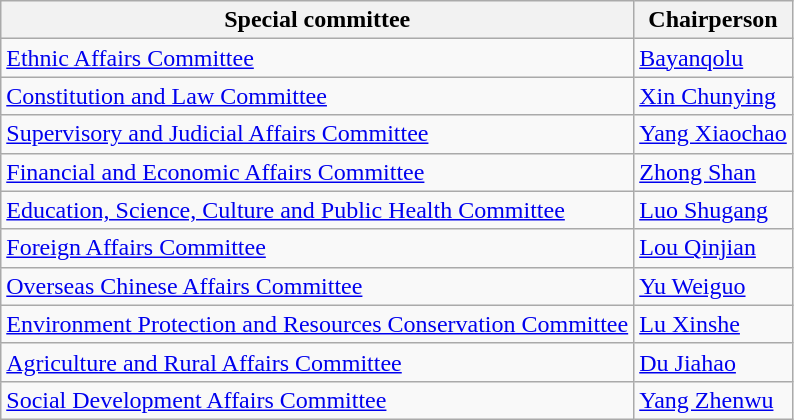<table class="wikitable">
<tr>
<th>Special committee</th>
<th>Chairperson</th>
</tr>
<tr>
<td><a href='#'>Ethnic Affairs Committee</a></td>
<td><a href='#'>Bayanqolu</a></td>
</tr>
<tr>
<td><a href='#'>Constitution and Law Committee</a></td>
<td><a href='#'>Xin Chunying</a></td>
</tr>
<tr>
<td><a href='#'>Supervisory and Judicial Affairs Committee</a></td>
<td><a href='#'>Yang Xiaochao</a></td>
</tr>
<tr>
<td><a href='#'>Financial and Economic Affairs Committee</a></td>
<td><a href='#'>Zhong Shan</a></td>
</tr>
<tr>
<td><a href='#'>Education, Science, Culture and Public Health Committee</a></td>
<td><a href='#'>Luo Shugang</a></td>
</tr>
<tr>
<td><a href='#'>Foreign Affairs Committee</a></td>
<td><a href='#'>Lou Qinjian</a></td>
</tr>
<tr>
<td><a href='#'>Overseas Chinese Affairs Committee</a></td>
<td><a href='#'>Yu Weiguo</a></td>
</tr>
<tr>
<td><a href='#'>Environment Protection and Resources Conservation Committee</a></td>
<td><a href='#'>Lu Xinshe</a></td>
</tr>
<tr>
<td><a href='#'>Agriculture and Rural Affairs Committee</a></td>
<td><a href='#'>Du Jiahao</a></td>
</tr>
<tr>
<td><a href='#'>Social Development Affairs Committee</a></td>
<td><a href='#'>Yang Zhenwu</a></td>
</tr>
</table>
